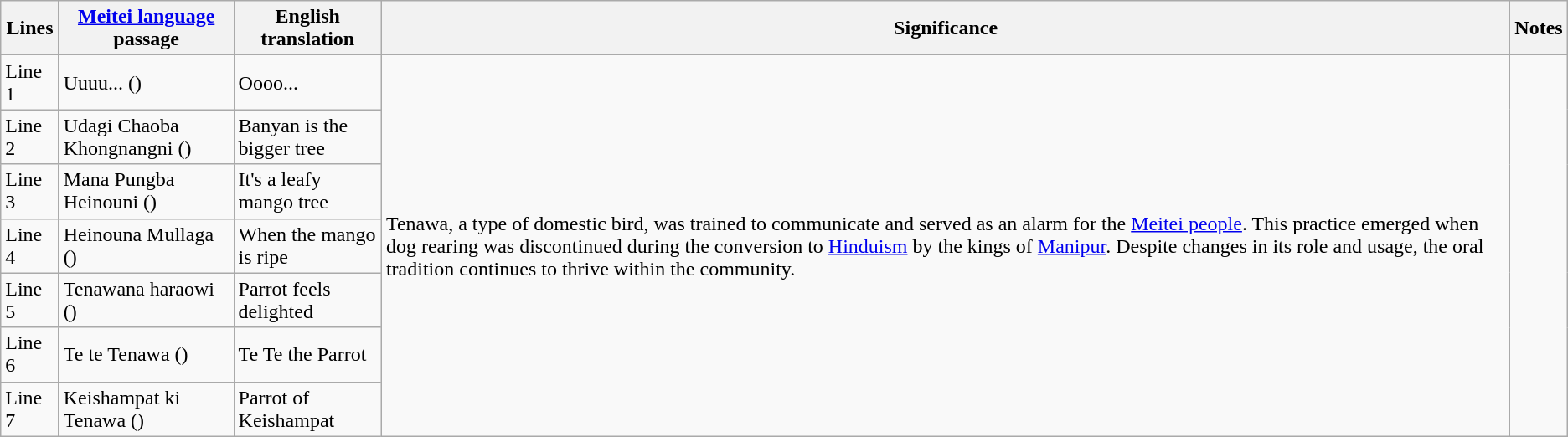<table class="wikitable">
<tr>
<th>Lines</th>
<th><a href='#'>Meitei language</a> passage</th>
<th>English translation</th>
<th>Significance</th>
<th>Notes</th>
</tr>
<tr>
<td>Line 1</td>
<td>Uuuu... ()</td>
<td>Oooo...</td>
<td rowspan="7">Tenawa, a type of domestic bird, was trained to communicate and served as an alarm for the <a href='#'>Meitei people</a>. This practice emerged when dog rearing was discontinued during the conversion to <a href='#'>Hinduism</a> by the kings of <a href='#'>Manipur</a>. Despite changes in its role and usage, the oral tradition continues to thrive within the community.</td>
<td rowspan="7"></td>
</tr>
<tr>
<td>Line 2</td>
<td>Udagi Chaoba Khongnangni ()</td>
<td>Banyan is the bigger tree</td>
</tr>
<tr>
<td>Line 3</td>
<td>Mana Pungba Heinouni ()</td>
<td>It's a leafy mango tree</td>
</tr>
<tr>
<td>Line 4</td>
<td>Heinouna Mullaga ()</td>
<td>When the mango is ripe</td>
</tr>
<tr>
<td>Line 5</td>
<td>Tenawana haraowi ()</td>
<td>Parrot feels delighted</td>
</tr>
<tr>
<td>Line 6</td>
<td>Te te Tenawa ()</td>
<td>Te Te the Parrot</td>
</tr>
<tr>
<td>Line 7</td>
<td>Keishampat ki Tenawa ()</td>
<td>Parrot of Keishampat</td>
</tr>
</table>
